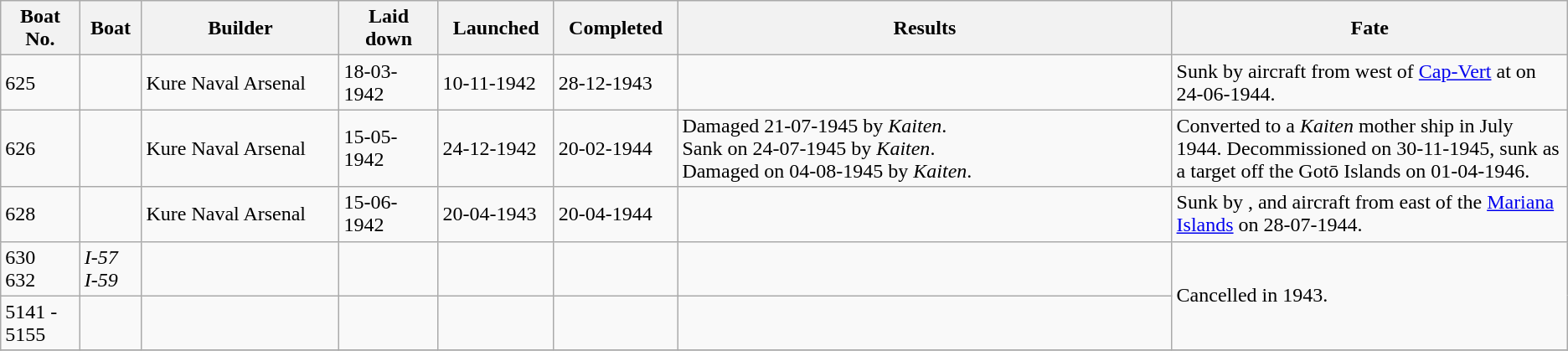<table class="wikitable">
<tr>
<th width="4%">Boat No.</th>
<th width="3%">Boat</th>
<th width="10%">Builder</th>
<th width="5%">Laid down</th>
<th width="5%">Launched</th>
<th width="5%">Completed</th>
<th width="25%">Results</th>
<th width="20%">Fate</th>
</tr>
<tr>
<td>625</td>
<td></td>
<td>Kure Naval Arsenal</td>
<td>18-03-1942</td>
<td>10-11-1942</td>
<td>28-12-1943</td>
<td></td>
<td>Sunk by aircraft from  west of <a href='#'>Cap-Vert</a> at  on 24-06-1944.</td>
</tr>
<tr>
<td>626</td>
<td></td>
<td>Kure Naval Arsenal</td>
<td>15-05-1942</td>
<td>24-12-1942</td>
<td>20-02-1944</td>
<td>Damaged  21-07-1945 by <em>Kaiten</em>.<br>Sank  on 24-07-1945 by <em>Kaiten</em>.<br>Damaged  on 04-08-1945 by <em>Kaiten</em>.</td>
<td>Converted to a <em>Kaiten</em> mother ship in July 1944. Decommissioned on 30-11-1945, sunk as a target off the Gotō Islands on 01-04-1946.</td>
</tr>
<tr>
<td>628</td>
<td></td>
<td>Kure Naval Arsenal</td>
<td>15-06-1942</td>
<td>20-04-1943</td>
<td>20-04-1944</td>
<td></td>
<td>Sunk by ,  and aircraft from  east of the <a href='#'>Mariana Islands</a> on 28-07-1944.</td>
</tr>
<tr>
<td>630<br>632</td>
<td><em>I-57</em><br><em>I-59</em></td>
<td></td>
<td></td>
<td></td>
<td></td>
<td></td>
<td rowspan="2">Cancelled in 1943.</td>
</tr>
<tr>
<td>5141 - 5155</td>
<td></td>
<td></td>
<td></td>
<td></td>
<td></td>
<td></td>
</tr>
<tr>
</tr>
</table>
